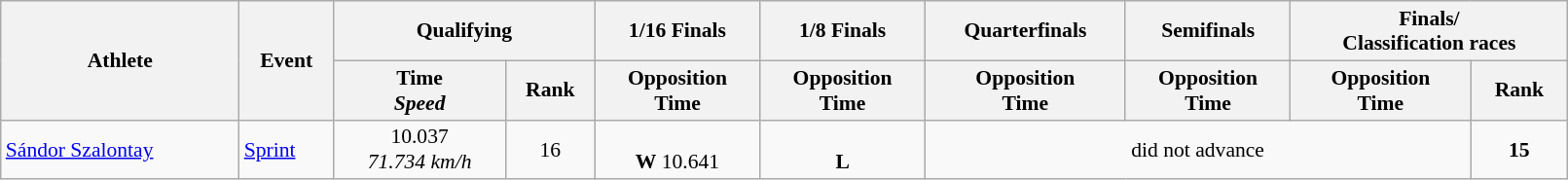<table class="wikitable" width="85%" style="text-align:center; font-size:90%">
<tr>
<th rowspan=2>Athlete</th>
<th rowspan=2>Event</th>
<th colspan=2>Qualifying</th>
<th>1/16 Finals</th>
<th>1/8 Finals</th>
<th>Quarterfinals</th>
<th>Semifinals</th>
<th colspan=2>Finals/<br>Classification races</th>
</tr>
<tr>
<th>Time<br><em>Speed</em></th>
<th>Rank</th>
<th>Opposition<br>Time</th>
<th>Opposition<br>Time</th>
<th>Opposition<br>Time</th>
<th>Opposition<br>Time</th>
<th>Opposition<br>Time</th>
<th>Rank</th>
</tr>
<tr>
<td align=left><a href='#'>Sándor Szalontay</a></td>
<td align=left><a href='#'>Sprint</a></td>
<td>10.037<br><em>71.734 km/h</em></td>
<td>16 <strong></strong></td>
<td><br><strong>W</strong> 10.641</td>
<td><br><strong>L</strong></td>
<td colspan=3>did not advance</td>
<td><strong>15</strong></td>
</tr>
</table>
